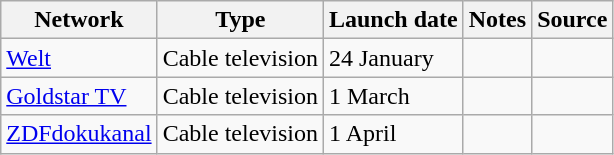<table class="wikitable sortable">
<tr>
<th>Network</th>
<th>Type</th>
<th>Launch date</th>
<th>Notes</th>
<th>Source</th>
</tr>
<tr>
<td><a href='#'>Welt</a></td>
<td>Cable television</td>
<td>24 January</td>
<td></td>
<td></td>
</tr>
<tr>
<td><a href='#'>Goldstar TV</a></td>
<td>Cable television</td>
<td>1 March</td>
<td></td>
<td></td>
</tr>
<tr>
<td><a href='#'>ZDFdokukanal</a></td>
<td>Cable television</td>
<td>1 April</td>
<td></td>
<td></td>
</tr>
</table>
